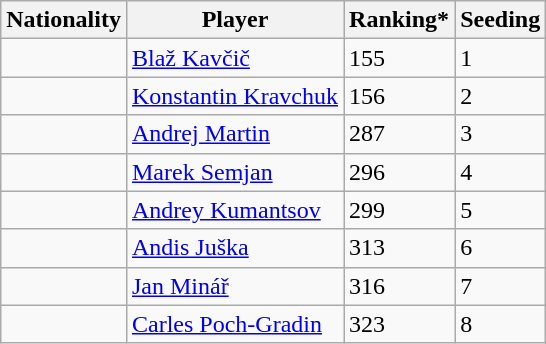<table class="wikitable" border="1">
<tr>
<th>Nationality</th>
<th>Player</th>
<th>Ranking*</th>
<th>Seeding</th>
</tr>
<tr>
<td></td>
<td><a href='#'>Blaž Kavčič</a></td>
<td>155</td>
<td>1</td>
</tr>
<tr>
<td></td>
<td><a href='#'>Konstantin Kravchuk</a></td>
<td>156</td>
<td>2</td>
</tr>
<tr>
<td></td>
<td><a href='#'>Andrej Martin</a></td>
<td>287</td>
<td>3</td>
</tr>
<tr>
<td></td>
<td><a href='#'>Marek Semjan</a></td>
<td>296</td>
<td>4</td>
</tr>
<tr>
<td></td>
<td><a href='#'>Andrey Kumantsov</a></td>
<td>299</td>
<td>5</td>
</tr>
<tr>
<td></td>
<td><a href='#'>Andis Juška</a></td>
<td>313</td>
<td>6</td>
</tr>
<tr>
<td></td>
<td><a href='#'>Jan Minář</a></td>
<td>316</td>
<td>7</td>
</tr>
<tr>
<td></td>
<td><a href='#'>Carles Poch-Gradin</a></td>
<td>323</td>
<td>8</td>
</tr>
</table>
